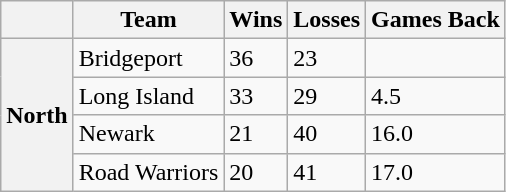<table class="wikitable">
<tr>
<th></th>
<th>Team</th>
<th>Wins</th>
<th>Losses</th>
<th>Games Back</th>
</tr>
<tr>
<th rowspan="4">North</th>
<td>Bridgeport</td>
<td>36</td>
<td>23</td>
<td> </td>
</tr>
<tr>
<td>Long Island</td>
<td>33</td>
<td>29</td>
<td>4.5</td>
</tr>
<tr>
<td>Newark</td>
<td>21</td>
<td>40</td>
<td>16.0</td>
</tr>
<tr>
<td>Road Warriors</td>
<td>20</td>
<td>41</td>
<td>17.0</td>
</tr>
</table>
